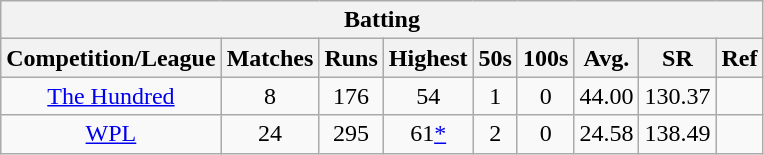<table class="wikitable" style="text-align:center;">
<tr>
<th colspan="9">Batting</th>
</tr>
<tr>
<th>Competition/League</th>
<th>Matches</th>
<th>Runs</th>
<th>Highest</th>
<th>50s</th>
<th>100s</th>
<th>Avg.</th>
<th>SR</th>
<th>Ref</th>
</tr>
<tr>
<td><a href='#'>The Hundred</a></td>
<td>8</td>
<td>176</td>
<td>54</td>
<td>1</td>
<td>0</td>
<td>44.00</td>
<td>130.37</td>
<td></td>
</tr>
<tr>
<td><a href='#'>WPL</a></td>
<td>24</td>
<td>295</td>
<td>61<a href='#'>*</a></td>
<td>2</td>
<td>0</td>
<td>24.58</td>
<td>138.49</td>
<td></td>
</tr>
</table>
